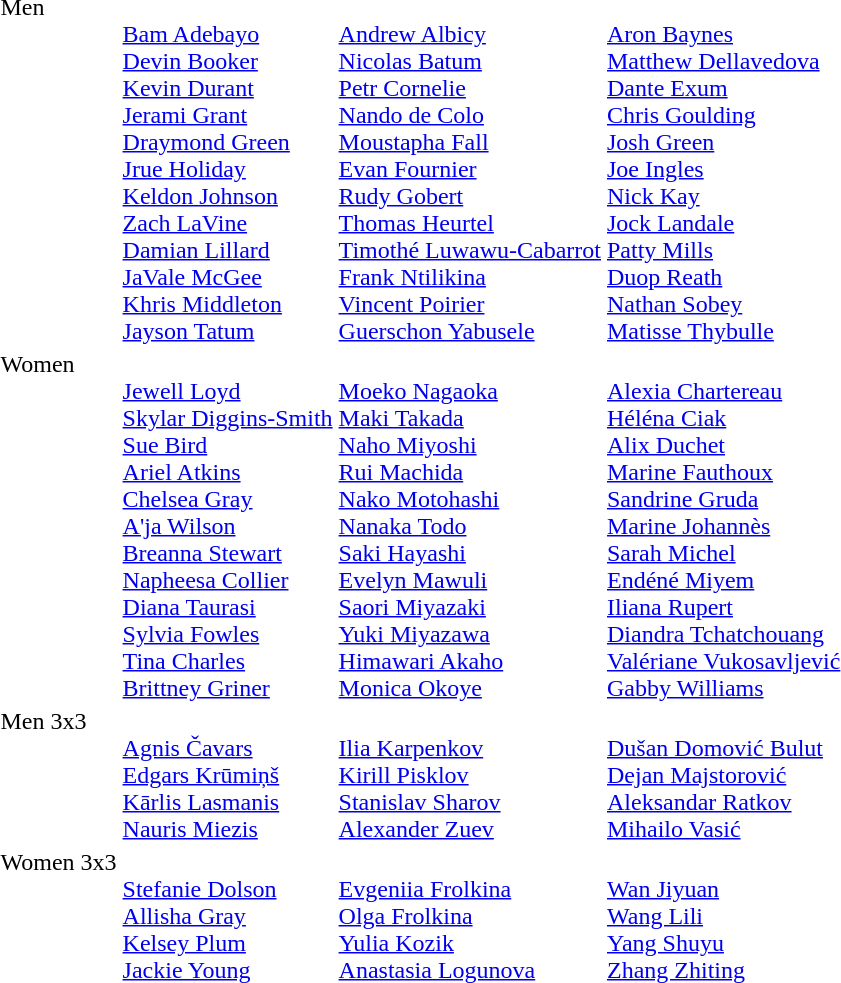<table>
<tr valign="top">
<td>Men<br></td>
<td><br><a href='#'>Bam Adebayo</a><br><a href='#'>Devin Booker</a><br><a href='#'>Kevin Durant</a><br><a href='#'>Jerami Grant</a><br><a href='#'>Draymond Green</a><br><a href='#'>Jrue Holiday</a><br><a href='#'>Keldon Johnson</a><br><a href='#'>Zach LaVine</a><br><a href='#'>Damian Lillard</a><br><a href='#'>JaVale McGee</a><br><a href='#'>Khris Middleton</a><br><a href='#'>Jayson Tatum</a></td>
<td><br><a href='#'>Andrew Albicy</a><br><a href='#'>Nicolas Batum</a><br><a href='#'>Petr Cornelie</a><br><a href='#'>Nando de Colo</a><br><a href='#'>Moustapha Fall</a><br><a href='#'>Evan Fournier</a><br><a href='#'>Rudy Gobert</a><br><a href='#'>Thomas Heurtel</a><br><a href='#'>Timothé Luwawu-Cabarrot</a><br><a href='#'>Frank Ntilikina</a><br><a href='#'>Vincent Poirier</a><br><a href='#'>Guerschon Yabusele</a></td>
<td><br><a href='#'>Aron Baynes</a><br><a href='#'>Matthew Dellavedova</a><br><a href='#'>Dante Exum</a><br><a href='#'>Chris Goulding</a><br><a href='#'>Josh Green</a><br><a href='#'>Joe Ingles</a><br><a href='#'>Nick Kay</a><br><a href='#'>Jock Landale</a><br><a href='#'>Patty Mills</a><br><a href='#'>Duop Reath</a><br><a href='#'>Nathan Sobey</a><br><a href='#'>Matisse Thybulle</a></td>
</tr>
<tr valign="top">
<td>Women<br></td>
<td><br><a href='#'>Jewell Loyd</a><br><a href='#'>Skylar Diggins-Smith</a><br><a href='#'>Sue Bird</a><br><a href='#'>Ariel Atkins</a><br><a href='#'>Chelsea Gray</a><br><a href='#'>A'ja Wilson</a><br><a href='#'>Breanna Stewart</a><br><a href='#'>Napheesa Collier</a><br><a href='#'>Diana Taurasi</a><br><a href='#'>Sylvia Fowles</a><br><a href='#'>Tina Charles</a><br><a href='#'>Brittney Griner</a></td>
<td><br><a href='#'>Moeko Nagaoka</a><br><a href='#'>Maki Takada</a><br><a href='#'>Naho Miyoshi</a><br><a href='#'>Rui Machida</a><br><a href='#'>Nako Motohashi</a><br><a href='#'>Nanaka Todo</a><br><a href='#'>Saki Hayashi</a><br><a href='#'>Evelyn Mawuli</a><br><a href='#'>Saori Miyazaki</a><br><a href='#'>Yuki Miyazawa</a><br><a href='#'>Himawari Akaho</a><br><a href='#'>Monica Okoye</a></td>
<td><br><a href='#'>Alexia Chartereau</a><br><a href='#'>Héléna Ciak</a><br><a href='#'>Alix Duchet</a><br><a href='#'>Marine Fauthoux</a><br><a href='#'>Sandrine Gruda</a><br><a href='#'>Marine Johannès</a><br><a href='#'>Sarah Michel</a><br><a href='#'>Endéné Miyem</a><br><a href='#'>Iliana Rupert</a><br><a href='#'>Diandra Tchatchouang</a><br><a href='#'>Valériane Vukosavljević</a><br><a href='#'>Gabby Williams</a></td>
</tr>
<tr valign="top">
<td>Men 3x3<br></td>
<td><br><a href='#'>Agnis Čavars</a><br><a href='#'>Edgars Krūmiņš</a><br><a href='#'>Kārlis Lasmanis</a><br><a href='#'>Nauris Miezis</a></td>
<td><br><a href='#'>Ilia Karpenkov</a><br><a href='#'>Kirill Pisklov</a><br><a href='#'>Stanislav Sharov</a><br><a href='#'>Alexander Zuev</a></td>
<td><br><a href='#'>Dušan Domović Bulut</a><br><a href='#'>Dejan Majstorović</a><br><a href='#'>Aleksandar Ratkov</a><br><a href='#'>Mihailo Vasić</a></td>
</tr>
<tr valign="top">
<td>Women 3x3<br></td>
<td><br><a href='#'>Stefanie Dolson</a><br><a href='#'>Allisha Gray</a><br><a href='#'>Kelsey Plum</a><br><a href='#'>Jackie Young</a></td>
<td><br><a href='#'>Evgeniia Frolkina</a><br><a href='#'>Olga Frolkina</a><br><a href='#'>Yulia Kozik</a><br><a href='#'>Anastasia Logunova</a></td>
<td><br><a href='#'>Wan Jiyuan</a><br><a href='#'>Wang Lili</a><br><a href='#'>Yang Shuyu</a><br><a href='#'>Zhang Zhiting</a></td>
</tr>
</table>
